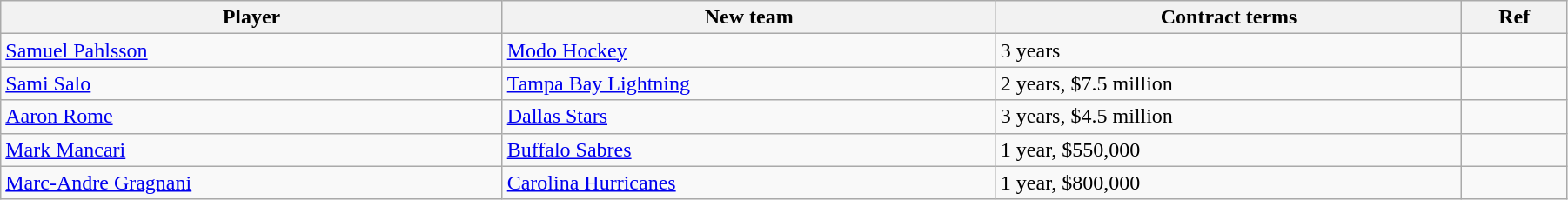<table class="wikitable" style="width:95%;">
<tr>
<th>Player</th>
<th>New team</th>
<th>Contract terms</th>
<th>Ref</th>
</tr>
<tr>
<td><a href='#'>Samuel Pahlsson</a></td>
<td><a href='#'>Modo Hockey</a></td>
<td>3 years</td>
<td></td>
</tr>
<tr>
<td><a href='#'>Sami Salo</a></td>
<td><a href='#'>Tampa Bay Lightning</a></td>
<td>2 years, $7.5 million</td>
<td></td>
</tr>
<tr>
<td><a href='#'>Aaron Rome</a></td>
<td><a href='#'>Dallas Stars</a></td>
<td>3 years, $4.5 million</td>
<td></td>
</tr>
<tr>
<td><a href='#'>Mark Mancari</a></td>
<td><a href='#'>Buffalo Sabres</a></td>
<td>1 year, $550,000</td>
<td></td>
</tr>
<tr>
<td><a href='#'>Marc-Andre Gragnani</a></td>
<td><a href='#'>Carolina Hurricanes</a></td>
<td>1 year, $800,000</td>
<td></td>
</tr>
</table>
